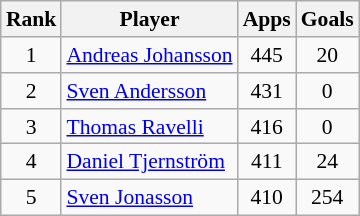<table class="wikitable" style="font-size:90%; text-align:center; margin-left:1em; float:right">
<tr>
<th>Rank</th>
<th>Player</th>
<th>Apps</th>
<th>Goals</th>
</tr>
<tr>
<td>1</td>
<td style="text-align:left;"> <a href='#'>Andreas Johansson</a></td>
<td>445</td>
<td>20</td>
</tr>
<tr>
<td>2</td>
<td style="text-align:left;"> <a href='#'>Sven Andersson</a></td>
<td>431</td>
<td>0</td>
</tr>
<tr>
<td>3</td>
<td style="text-align:left;"> <a href='#'>Thomas Ravelli</a></td>
<td>416</td>
<td>0</td>
</tr>
<tr>
<td>4</td>
<td style="text-align:left;"> <a href='#'>Daniel Tjernström</a></td>
<td>411</td>
<td>24</td>
</tr>
<tr>
<td>5</td>
<td style="text-align:left;"> <a href='#'>Sven Jonasson</a></td>
<td>410</td>
<td>254</td>
</tr>
</table>
